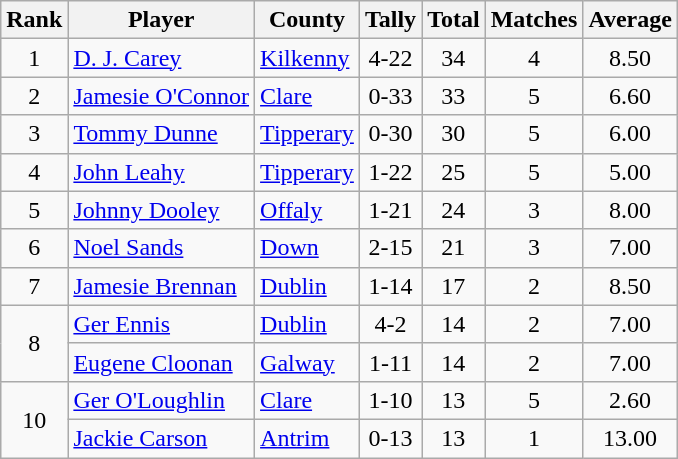<table class="wikitable">
<tr>
<th>Rank</th>
<th>Player</th>
<th>County</th>
<th>Tally</th>
<th>Total</th>
<th>Matches</th>
<th>Average</th>
</tr>
<tr>
<td rowspan=1 align=center>1</td>
<td><a href='#'>D. J. Carey</a></td>
<td><a href='#'>Kilkenny</a></td>
<td align=center>4-22</td>
<td align=center>34</td>
<td align=center>4</td>
<td align=center>8.50</td>
</tr>
<tr>
<td rowspan=1 align=center>2</td>
<td><a href='#'>Jamesie O'Connor</a></td>
<td><a href='#'>Clare</a></td>
<td align=center>0-33</td>
<td align=center>33</td>
<td align=center>5</td>
<td align=center>6.60</td>
</tr>
<tr>
<td rowspan=1 align=center>3</td>
<td><a href='#'>Tommy Dunne</a></td>
<td><a href='#'>Tipperary</a></td>
<td align=center>0-30</td>
<td align=center>30</td>
<td align=center>5</td>
<td align=center>6.00</td>
</tr>
<tr>
<td rowspan=1 align=center>4</td>
<td><a href='#'>John Leahy</a></td>
<td><a href='#'>Tipperary</a></td>
<td align=center>1-22</td>
<td align=center>25</td>
<td align=center>5</td>
<td align=center>5.00</td>
</tr>
<tr>
<td rowspan=1 align=center>5</td>
<td><a href='#'>Johnny Dooley</a></td>
<td><a href='#'>Offaly</a></td>
<td align=center>1-21</td>
<td align=center>24</td>
<td align=center>3</td>
<td align=center>8.00</td>
</tr>
<tr>
<td rowspan=1 align=center>6</td>
<td><a href='#'>Noel Sands</a></td>
<td><a href='#'>Down</a></td>
<td align=center>2-15</td>
<td align=center>21</td>
<td align=center>3</td>
<td align=center>7.00</td>
</tr>
<tr>
<td rowspan=1 align=center>7</td>
<td><a href='#'>Jamesie Brennan</a></td>
<td><a href='#'>Dublin</a></td>
<td align=center>1-14</td>
<td align=center>17</td>
<td align=center>2</td>
<td align=center>8.50</td>
</tr>
<tr>
<td rowspan=2 align=center>8</td>
<td><a href='#'>Ger Ennis</a></td>
<td><a href='#'>Dublin</a></td>
<td align=center>4-2</td>
<td align=center>14</td>
<td align=center>2</td>
<td align=center>7.00</td>
</tr>
<tr>
<td><a href='#'>Eugene Cloonan</a></td>
<td><a href='#'>Galway</a></td>
<td align=center>1-11</td>
<td align=center>14</td>
<td align=center>2</td>
<td align=center>7.00</td>
</tr>
<tr>
<td rowspan=2 align=center>10</td>
<td><a href='#'>Ger O'Loughlin</a></td>
<td><a href='#'>Clare</a></td>
<td align=center>1-10</td>
<td align=center>13</td>
<td align=center>5</td>
<td align=center>2.60</td>
</tr>
<tr>
<td><a href='#'>Jackie Carson</a></td>
<td><a href='#'>Antrim</a></td>
<td align=center>0-13</td>
<td align=center>13</td>
<td align=center>1</td>
<td align=center>13.00</td>
</tr>
</table>
